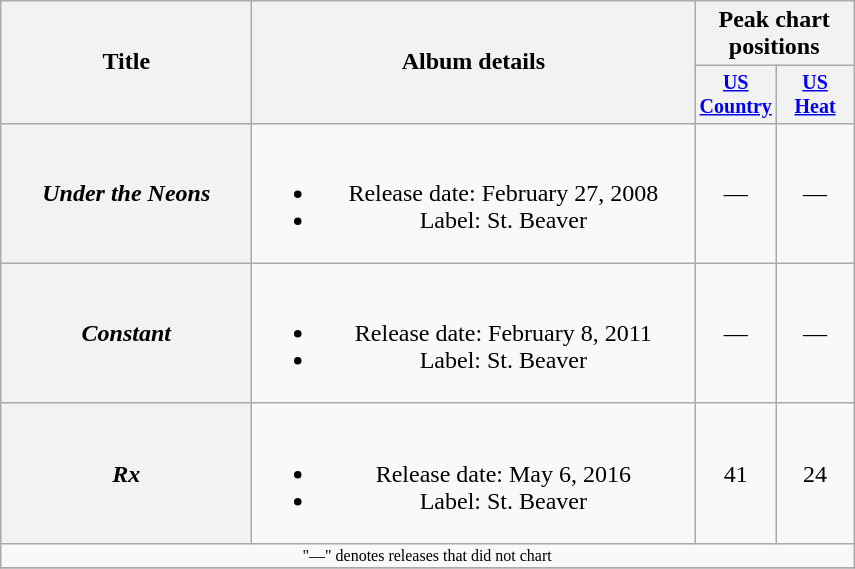<table class="wikitable plainrowheaders" style="text-align:center;">
<tr>
<th rowspan="2" style="width:10em;">Title</th>
<th rowspan="2" style="width:18em;">Album details</th>
<th colspan="2">Peak chart<br>positions</th>
</tr>
<tr style="font-size:smaller;">
<th width="45"><a href='#'>US Country</a><br></th>
<th width="45"><a href='#'>US<br>Heat</a><br></th>
</tr>
<tr>
<th scope="row"><em>Under the Neons</em></th>
<td><br><ul><li>Release date: February 27, 2008</li><li>Label: St. Beaver</li></ul></td>
<td>—</td>
<td>—</td>
</tr>
<tr>
<th scope="row"><em>Constant</em></th>
<td><br><ul><li>Release date: February 8, 2011</li><li>Label: St. Beaver</li></ul></td>
<td>—</td>
<td>—</td>
</tr>
<tr>
<th scope="row"><em>Rx</em></th>
<td><br><ul><li>Release date: May 6, 2016</li><li>Label: St. Beaver</li></ul></td>
<td>41</td>
<td>24</td>
</tr>
<tr>
<td colspan="4" style="font-size:8pt">"—" denotes releases that did not chart</td>
</tr>
<tr>
</tr>
</table>
